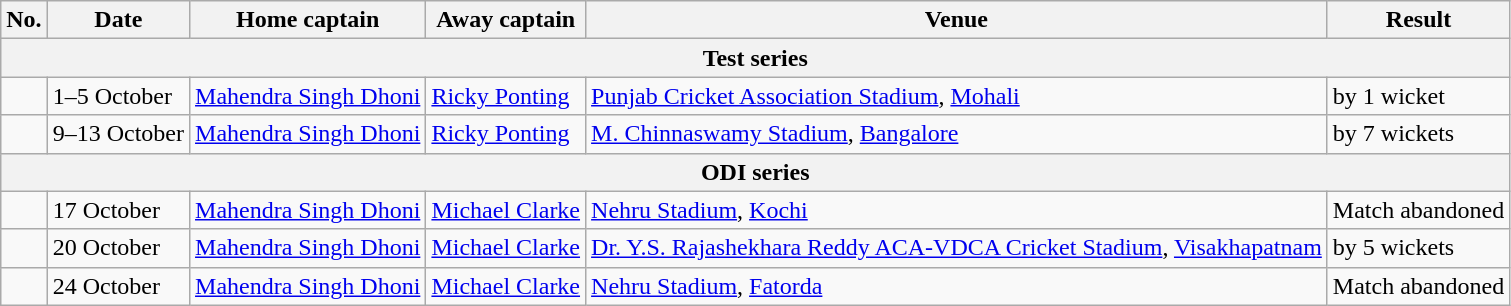<table class="wikitable">
<tr>
<th>No.</th>
<th>Date</th>
<th>Home captain</th>
<th>Away captain</th>
<th>Venue</th>
<th>Result</th>
</tr>
<tr>
<th colspan="6">Test series</th>
</tr>
<tr>
<td></td>
<td>1–5 October</td>
<td><a href='#'>Mahendra Singh Dhoni</a></td>
<td><a href='#'>Ricky Ponting</a></td>
<td><a href='#'>Punjab Cricket Association Stadium</a>, <a href='#'>Mohali</a></td>
<td> by 1 wicket</td>
</tr>
<tr>
<td></td>
<td>9–13 October</td>
<td><a href='#'>Mahendra Singh Dhoni</a></td>
<td><a href='#'>Ricky Ponting</a></td>
<td><a href='#'>M. Chinnaswamy Stadium</a>, <a href='#'>Bangalore</a></td>
<td> by 7 wickets</td>
</tr>
<tr>
<th colspan="6">ODI series</th>
</tr>
<tr>
<td></td>
<td>17 October</td>
<td><a href='#'>Mahendra Singh Dhoni</a></td>
<td><a href='#'>Michael Clarke</a></td>
<td><a href='#'>Nehru Stadium</a>, <a href='#'>Kochi</a></td>
<td>Match abandoned</td>
</tr>
<tr>
<td></td>
<td>20 October</td>
<td><a href='#'>Mahendra Singh Dhoni</a></td>
<td><a href='#'>Michael Clarke</a></td>
<td><a href='#'>Dr. Y.S. Rajashekhara Reddy ACA-VDCA Cricket Stadium</a>, <a href='#'>Visakhapatnam</a></td>
<td> by 5 wickets</td>
</tr>
<tr>
<td></td>
<td>24 October</td>
<td><a href='#'>Mahendra Singh Dhoni</a></td>
<td><a href='#'>Michael Clarke</a></td>
<td><a href='#'>Nehru Stadium</a>, <a href='#'>Fatorda</a></td>
<td>Match abandoned</td>
</tr>
</table>
